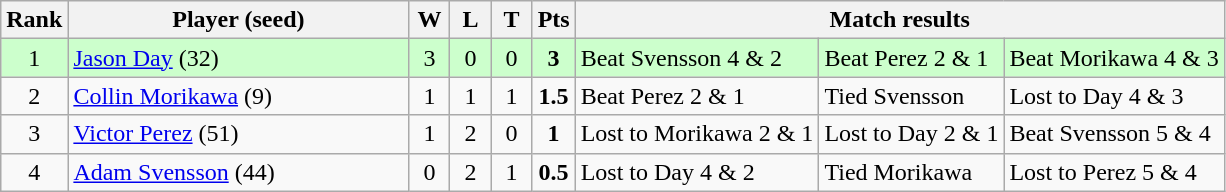<table class="wikitable" style="text-align:center">
<tr>
<th width="20">Rank</th>
<th width="220">Player (seed)</th>
<th width="20">W</th>
<th width="20">L</th>
<th width="20">T</th>
<th width="20">Pts</th>
<th colspan=3>Match results</th>
</tr>
<tr style="background:#cfc">
<td>1</td>
<td align=left> <a href='#'>Jason Day</a> (32)</td>
<td>3</td>
<td>0</td>
<td>0</td>
<td><strong>3</strong></td>
<td align=left>Beat Svensson 4 & 2</td>
<td align=left>Beat Perez 2 & 1</td>
<td align=left>Beat Morikawa 4 & 3</td>
</tr>
<tr>
<td>2</td>
<td align=left> <a href='#'>Collin Morikawa</a> (9)</td>
<td>1</td>
<td>1</td>
<td>1</td>
<td><strong>1.5</strong></td>
<td align=left>Beat Perez 2 & 1</td>
<td align=left>Tied Svensson</td>
<td align=left>Lost to Day 4 & 3</td>
</tr>
<tr>
<td>3</td>
<td align=left> <a href='#'>Victor Perez</a> (51)</td>
<td>1</td>
<td>2</td>
<td>0</td>
<td><strong>1</strong></td>
<td align=left>Lost to Morikawa 2 & 1</td>
<td align=left>Lost to Day 2 & 1</td>
<td align=left>Beat Svensson 5 & 4</td>
</tr>
<tr>
<td>4</td>
<td align=left> <a href='#'>Adam Svensson</a> (44)</td>
<td>0</td>
<td>2</td>
<td>1</td>
<td><strong>0.5</strong></td>
<td align=left>Lost to Day 4 & 2</td>
<td align=left>Tied Morikawa</td>
<td align=left>Lost to Perez 5 & 4</td>
</tr>
</table>
